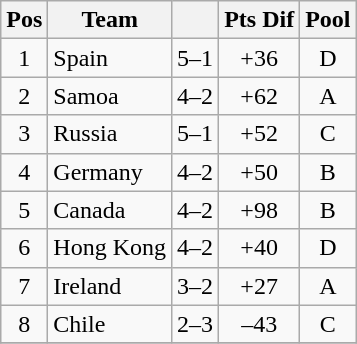<table class="wikitable sortable"  style="text-align: center;">
<tr>
<th>Pos</th>
<th>Team</th>
<th></th>
<th>Pts Dif</th>
<th>Pool</th>
</tr>
<tr>
<td>1</td>
<td align=left>Spain</td>
<td>5–1</td>
<td>+36</td>
<td>D</td>
</tr>
<tr>
<td>2</td>
<td align=left>Samoa</td>
<td>4–2</td>
<td>+62</td>
<td>A</td>
</tr>
<tr>
<td>3</td>
<td align=left>Russia</td>
<td>5–1</td>
<td>+52</td>
<td>C</td>
</tr>
<tr>
<td>4</td>
<td align=left>Germany</td>
<td>4–2</td>
<td>+50</td>
<td>B</td>
</tr>
<tr>
<td>5</td>
<td align=left>Canada</td>
<td>4–2</td>
<td>+98</td>
<td>B</td>
</tr>
<tr>
<td>6</td>
<td align=left>Hong Kong</td>
<td>4–2</td>
<td>+40</td>
<td>D</td>
</tr>
<tr>
<td>7</td>
<td align=left>Ireland</td>
<td>3–2</td>
<td>+27</td>
<td>A</td>
</tr>
<tr>
<td>8</td>
<td align=left>Chile</td>
<td>2–3</td>
<td>–43</td>
<td>C</td>
</tr>
<tr>
</tr>
</table>
